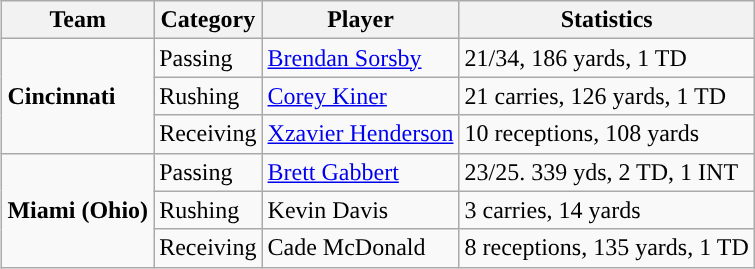<table class="wikitable" style="float: right;">
<tr>
<th>Team</th>
<th>Category</th>
<th>Player</th>
<th>Statistics</th>
</tr>
<tr>
<td rowspan=3><strong>Cincinnati</strong></td>
<td>Passing</td>
<td><a href='#'>Brendan Sorsby</a></td>
<td>21/34, 186 yards, 1 TD</td>
</tr>
<tr>
<td>Rushing</td>
<td><a href='#'>Corey Kiner</a></td>
<td>21 carries, 126 yards, 1 TD</td>
</tr>
<tr>
<td>Receiving</td>
<td><a href='#'>Xzavier Henderson</a></td>
<td>10 receptions, 108 yards</td>
</tr>
<tr>
<td rowspan=3><strong>Miami (Ohio)</strong></td>
<td>Passing</td>
<td><a href='#'>Brett Gabbert</a></td>
<td>23/25. 339 yds, 2 TD, 1 INT</td>
</tr>
<tr>
<td>Rushing</td>
<td>Kevin Davis</td>
<td>3 carries, 14 yards</td>
</tr>
<tr>
<td>Receiving</td>
<td>Cade McDonald</td>
<td>8 receptions, 135 yards, 1 TD</td>
</tr>
</table>
